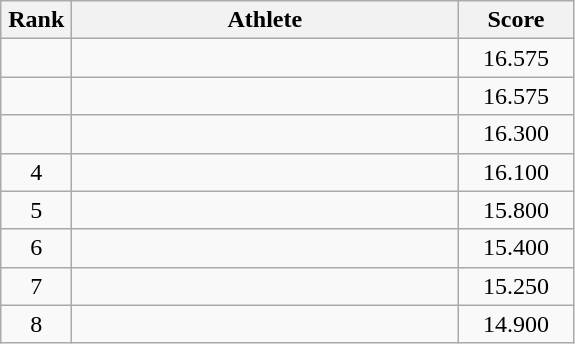<table class=wikitable style="text-align:center">
<tr>
<th width=40>Rank</th>
<th width=250>Athlete</th>
<th width=70>Score</th>
</tr>
<tr>
<td></td>
<td align=left></td>
<td>16.575</td>
</tr>
<tr>
<td></td>
<td align=left></td>
<td>16.575</td>
</tr>
<tr>
<td></td>
<td align=left></td>
<td>16.300</td>
</tr>
<tr>
<td>4</td>
<td align=left></td>
<td>16.100</td>
</tr>
<tr>
<td>5</td>
<td align=left></td>
<td>15.800</td>
</tr>
<tr>
<td>6</td>
<td align=left></td>
<td>15.400</td>
</tr>
<tr>
<td>7</td>
<td align=left></td>
<td>15.250</td>
</tr>
<tr>
<td>8</td>
<td align=left></td>
<td>14.900</td>
</tr>
</table>
